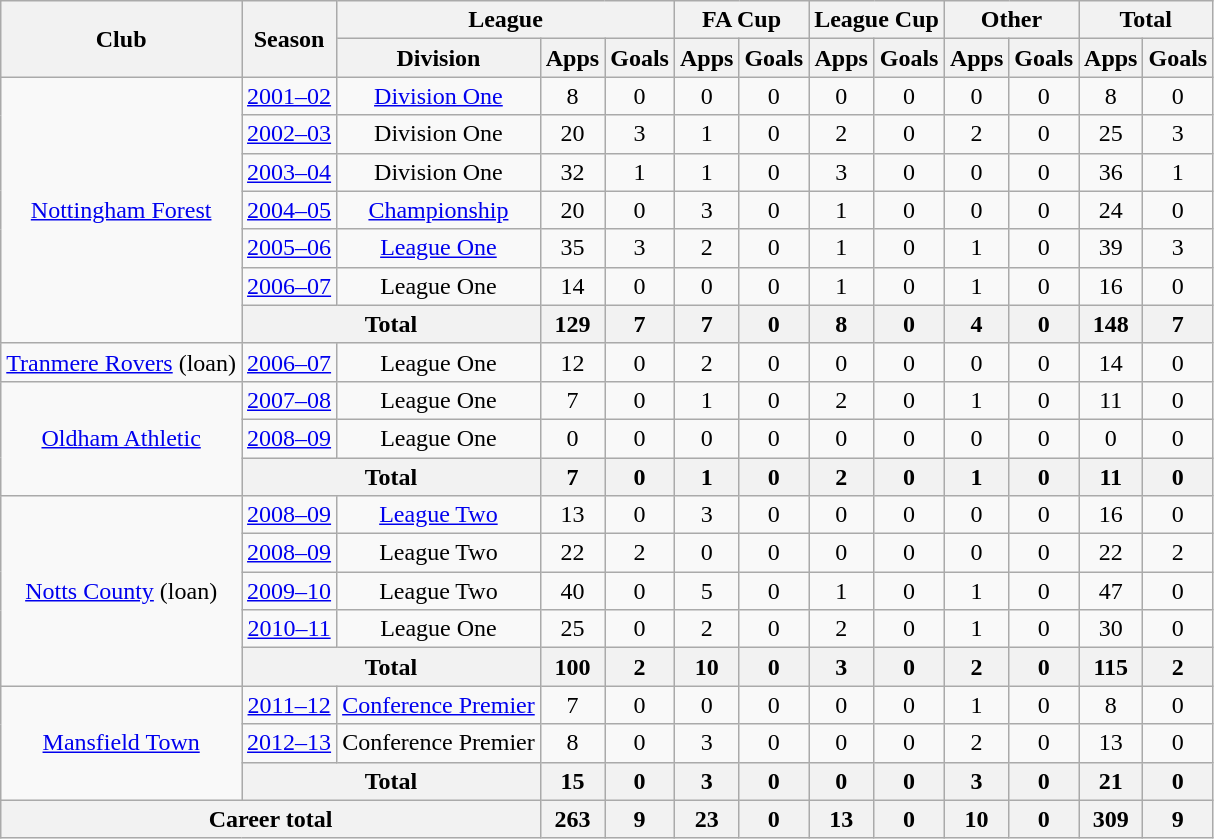<table class="wikitable" style="text-align:center">
<tr>
<th rowspan="2">Club</th>
<th rowspan="2">Season</th>
<th colspan="3">League</th>
<th colspan="2">FA Cup</th>
<th colspan="2">League Cup</th>
<th colspan="2">Other</th>
<th colspan="2">Total</th>
</tr>
<tr>
<th>Division</th>
<th>Apps</th>
<th>Goals</th>
<th>Apps</th>
<th>Goals</th>
<th>Apps</th>
<th>Goals</th>
<th>Apps</th>
<th>Goals</th>
<th>Apps</th>
<th>Goals</th>
</tr>
<tr>
<td rowspan="7"><a href='#'>Nottingham Forest</a></td>
<td><a href='#'>2001–02</a></td>
<td><a href='#'>Division One</a></td>
<td>8</td>
<td>0</td>
<td>0</td>
<td>0</td>
<td>0</td>
<td>0</td>
<td>0</td>
<td>0</td>
<td>8</td>
<td>0</td>
</tr>
<tr>
<td><a href='#'>2002–03</a></td>
<td>Division One</td>
<td>20</td>
<td>3</td>
<td>1</td>
<td>0</td>
<td>2</td>
<td>0</td>
<td>2</td>
<td>0</td>
<td>25</td>
<td>3</td>
</tr>
<tr>
<td><a href='#'>2003–04</a></td>
<td>Division One</td>
<td>32</td>
<td>1</td>
<td>1</td>
<td>0</td>
<td>3</td>
<td>0</td>
<td>0</td>
<td>0</td>
<td>36</td>
<td>1</td>
</tr>
<tr>
<td><a href='#'>2004–05</a></td>
<td><a href='#'>Championship</a></td>
<td>20</td>
<td>0</td>
<td>3</td>
<td>0</td>
<td>1</td>
<td>0</td>
<td>0</td>
<td>0</td>
<td>24</td>
<td>0</td>
</tr>
<tr>
<td><a href='#'>2005–06</a></td>
<td><a href='#'>League One</a></td>
<td>35</td>
<td>3</td>
<td>2</td>
<td>0</td>
<td>1</td>
<td>0</td>
<td>1</td>
<td>0</td>
<td>39</td>
<td>3</td>
</tr>
<tr>
<td><a href='#'>2006–07</a></td>
<td>League One</td>
<td>14</td>
<td>0</td>
<td>0</td>
<td>0</td>
<td>1</td>
<td>0</td>
<td>1</td>
<td>0</td>
<td>16</td>
<td>0</td>
</tr>
<tr>
<th colspan="2">Total</th>
<th>129</th>
<th>7</th>
<th>7</th>
<th>0</th>
<th>8</th>
<th>0</th>
<th>4</th>
<th>0</th>
<th>148</th>
<th>7</th>
</tr>
<tr>
<td><a href='#'>Tranmere Rovers</a> (loan)</td>
<td><a href='#'>2006–07</a></td>
<td>League One</td>
<td>12</td>
<td>0</td>
<td>2</td>
<td>0</td>
<td>0</td>
<td>0</td>
<td>0</td>
<td>0</td>
<td>14</td>
<td>0</td>
</tr>
<tr>
<td rowspan="3"><a href='#'>Oldham Athletic</a></td>
<td><a href='#'>2007–08</a></td>
<td>League One</td>
<td>7</td>
<td>0</td>
<td>1</td>
<td>0</td>
<td>2</td>
<td>0</td>
<td>1</td>
<td>0</td>
<td>11</td>
<td>0</td>
</tr>
<tr>
<td><a href='#'>2008–09</a></td>
<td>League One</td>
<td>0</td>
<td>0</td>
<td>0</td>
<td>0</td>
<td>0</td>
<td>0</td>
<td>0</td>
<td>0</td>
<td>0</td>
<td>0</td>
</tr>
<tr>
<th colspan="2">Total</th>
<th>7</th>
<th>0</th>
<th>1</th>
<th>0</th>
<th>2</th>
<th>0</th>
<th>1</th>
<th>0</th>
<th>11</th>
<th>0</th>
</tr>
<tr>
<td rowspan="5"><a href='#'>Notts County</a> (loan)</td>
<td><a href='#'>2008–09</a></td>
<td><a href='#'>League Two</a></td>
<td>13</td>
<td>0</td>
<td>3</td>
<td>0</td>
<td>0</td>
<td>0</td>
<td>0</td>
<td>0</td>
<td>16</td>
<td>0</td>
</tr>
<tr>
<td><a href='#'>2008–09</a></td>
<td>League Two</td>
<td>22</td>
<td>2</td>
<td>0</td>
<td>0</td>
<td>0</td>
<td>0</td>
<td>0</td>
<td>0</td>
<td>22</td>
<td>2</td>
</tr>
<tr>
<td><a href='#'>2009–10</a></td>
<td>League Two</td>
<td>40</td>
<td>0</td>
<td>5</td>
<td>0</td>
<td>1</td>
<td>0</td>
<td>1</td>
<td>0</td>
<td>47</td>
<td>0</td>
</tr>
<tr>
<td><a href='#'>2010–11</a></td>
<td>League One</td>
<td>25</td>
<td>0</td>
<td>2</td>
<td>0</td>
<td>2</td>
<td>0</td>
<td>1</td>
<td>0</td>
<td>30</td>
<td>0</td>
</tr>
<tr>
<th colspan="2">Total</th>
<th>100</th>
<th>2</th>
<th>10</th>
<th>0</th>
<th>3</th>
<th>0</th>
<th>2</th>
<th>0</th>
<th>115</th>
<th>2</th>
</tr>
<tr>
<td rowspan="3"><a href='#'>Mansfield Town</a></td>
<td><a href='#'>2011–12</a></td>
<td><a href='#'>Conference Premier</a></td>
<td>7</td>
<td>0</td>
<td>0</td>
<td>0</td>
<td>0</td>
<td>0</td>
<td>1</td>
<td>0</td>
<td>8</td>
<td>0</td>
</tr>
<tr>
<td><a href='#'>2012–13</a></td>
<td>Conference Premier</td>
<td>8</td>
<td>0</td>
<td>3</td>
<td>0</td>
<td>0</td>
<td>0</td>
<td>2</td>
<td>0</td>
<td>13</td>
<td>0</td>
</tr>
<tr>
<th colspan="2">Total</th>
<th>15</th>
<th>0</th>
<th>3</th>
<th>0</th>
<th>0</th>
<th>0</th>
<th>3</th>
<th>0</th>
<th>21</th>
<th>0</th>
</tr>
<tr>
<th colspan="3">Career total</th>
<th>263</th>
<th>9</th>
<th>23</th>
<th>0</th>
<th>13</th>
<th>0</th>
<th>10</th>
<th>0</th>
<th>309</th>
<th>9</th>
</tr>
</table>
